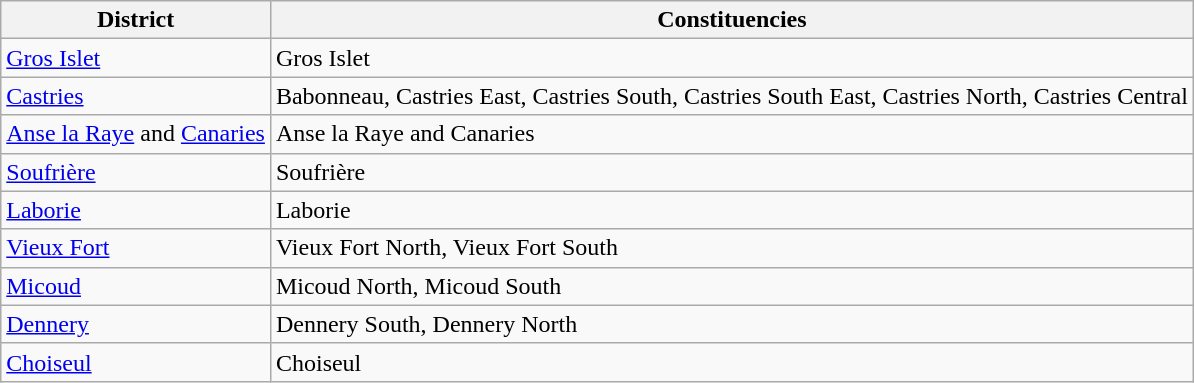<table class="wikitable sortable">
<tr>
<th>District</th>
<th>Constituencies</th>
</tr>
<tr>
<td><a href='#'>Gros Islet</a></td>
<td>Gros Islet</td>
</tr>
<tr>
<td><a href='#'>Castries</a></td>
<td>Babonneau, Castries East, Castries South, Castries South East, Castries North, Castries Central</td>
</tr>
<tr>
<td><a href='#'>Anse la Raye</a> and <a href='#'>Canaries</a></td>
<td>Anse la Raye and Canaries</td>
</tr>
<tr>
<td><a href='#'>Soufrière</a></td>
<td>Soufrière</td>
</tr>
<tr>
<td><a href='#'>Laborie</a></td>
<td>Laborie</td>
</tr>
<tr>
<td><a href='#'>Vieux Fort</a></td>
<td>Vieux Fort North, Vieux Fort South</td>
</tr>
<tr>
<td><a href='#'>Micoud</a></td>
<td>Micoud North, Micoud South</td>
</tr>
<tr>
<td><a href='#'>Dennery</a></td>
<td>Dennery South, Dennery North</td>
</tr>
<tr>
<td><a href='#'>Choiseul</a></td>
<td>Choiseul</td>
</tr>
</table>
